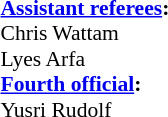<table width=100% style="font-size:90%">
<tr>
<td></td>
</tr>
<tr>
<td style="width:50%; vertical-align:top;"><br><strong><a href='#'>Assistant referees</a>:</strong>
<br>Chris Wattam
<br>Lyes Arfa
<br><strong><a href='#'>Fourth official</a>:</strong>
<br>Yusri Rudolf</td>
</tr>
</table>
